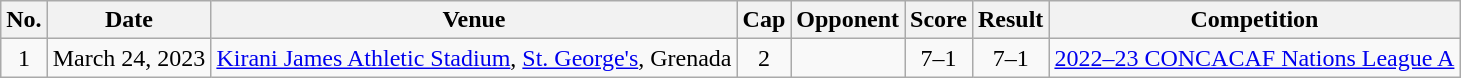<table class="wikitable sortable">
<tr>
<th scope="col">No.</th>
<th scope="col">Date</th>
<th scope="col">Venue</th>
<th scope="col">Cap</th>
<th scope="col">Opponent</th>
<th scope="col">Score</th>
<th scope="col">Result</th>
<th scope="col">Competition</th>
</tr>
<tr>
<td align="center">1</td>
<td>March 24, 2023</td>
<td><a href='#'>Kirani James Athletic Stadium</a>, <a href='#'>St. George's</a>, Grenada</td>
<td align="center">2</td>
<td></td>
<td align="center">7–1</td>
<td align="center">7–1</td>
<td><a href='#'>2022–23 CONCACAF Nations League A</a></td>
</tr>
</table>
